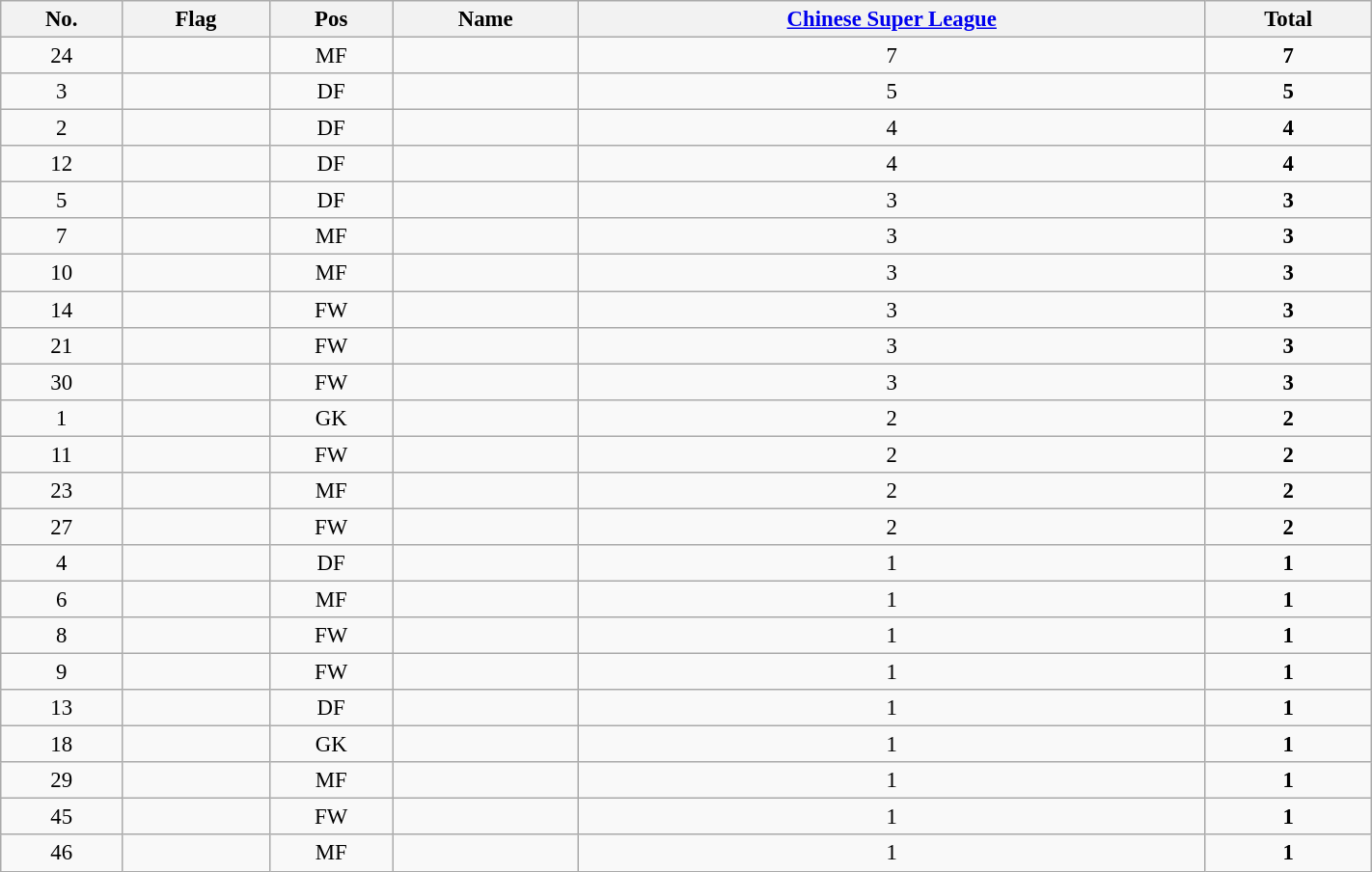<table class="wikitable sortable" style="text-align:center; font-size:95%; width:75%">
<tr>
<th>No.</th>
<th>Flag</th>
<th>Pos</th>
<th>Name</th>
<th><a href='#'>Chinese Super League</a></th>
<th>Total</th>
</tr>
<tr>
<td>24</td>
<td></td>
<td>MF</td>
<td></td>
<td>7</td>
<td> <strong>7</strong></td>
</tr>
<tr>
<td>3</td>
<td></td>
<td>DF</td>
<td></td>
<td>5</td>
<td> <strong>5</strong></td>
</tr>
<tr>
<td>2</td>
<td></td>
<td>DF</td>
<td></td>
<td>4</td>
<td> <strong>4</strong></td>
</tr>
<tr>
<td>12</td>
<td></td>
<td>DF</td>
<td></td>
<td>4</td>
<td> <strong>4</strong></td>
</tr>
<tr>
<td>5</td>
<td></td>
<td>DF</td>
<td></td>
<td>3</td>
<td> <strong>3</strong></td>
</tr>
<tr>
<td>7</td>
<td></td>
<td>MF</td>
<td></td>
<td>3</td>
<td> <strong>3</strong></td>
</tr>
<tr>
<td>10</td>
<td></td>
<td>MF</td>
<td></td>
<td>3</td>
<td> <strong>3</strong></td>
</tr>
<tr>
<td>14</td>
<td></td>
<td>FW</td>
<td></td>
<td>3</td>
<td> <strong>3</strong></td>
</tr>
<tr>
<td>21</td>
<td></td>
<td>FW</td>
<td></td>
<td>3</td>
<td> <strong>3</strong></td>
</tr>
<tr>
<td>30</td>
<td></td>
<td>FW</td>
<td></td>
<td>3</td>
<td> <strong>3</strong></td>
</tr>
<tr>
<td>1</td>
<td></td>
<td>GK</td>
<td></td>
<td>2</td>
<td> <strong>2</strong></td>
</tr>
<tr>
<td>11</td>
<td></td>
<td>FW</td>
<td></td>
<td>2</td>
<td> <strong>2</strong></td>
</tr>
<tr>
<td>23</td>
<td></td>
<td>MF</td>
<td></td>
<td>2</td>
<td> <strong>2</strong></td>
</tr>
<tr>
<td>27</td>
<td></td>
<td>FW</td>
<td></td>
<td>2</td>
<td> <strong>2</strong></td>
</tr>
<tr>
<td>4</td>
<td></td>
<td>DF</td>
<td></td>
<td>1</td>
<td> <strong>1</strong></td>
</tr>
<tr>
<td>6</td>
<td></td>
<td>MF</td>
<td></td>
<td>1</td>
<td> <strong>1</strong></td>
</tr>
<tr>
<td>8</td>
<td></td>
<td>FW</td>
<td></td>
<td>1</td>
<td> <strong>1</strong></td>
</tr>
<tr>
<td>9</td>
<td></td>
<td>FW</td>
<td></td>
<td>1</td>
<td> <strong>1</strong></td>
</tr>
<tr>
<td>13</td>
<td></td>
<td>DF</td>
<td></td>
<td>1</td>
<td> <strong>1</strong></td>
</tr>
<tr>
<td>18</td>
<td></td>
<td>GK</td>
<td></td>
<td>1</td>
<td> <strong>1</strong></td>
</tr>
<tr>
<td>29</td>
<td></td>
<td>MF</td>
<td></td>
<td>1</td>
<td> <strong>1</strong></td>
</tr>
<tr>
<td>45</td>
<td></td>
<td>FW</td>
<td></td>
<td>1</td>
<td> <strong>1</strong></td>
</tr>
<tr>
<td>46</td>
<td></td>
<td>MF</td>
<td></td>
<td>1</td>
<td> <strong>1</strong></td>
</tr>
</table>
